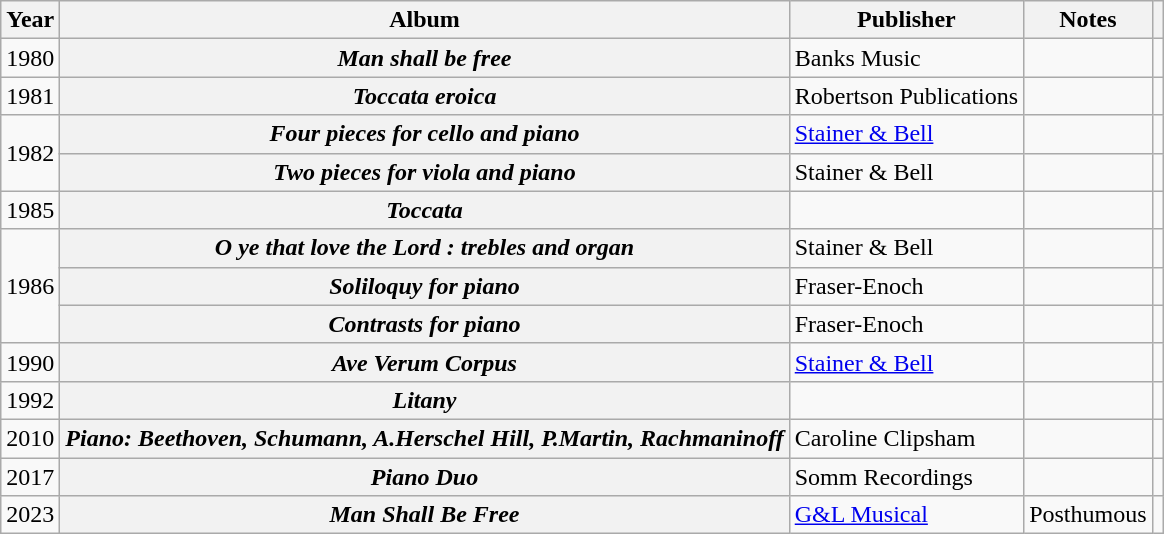<table class="wikitable plainrowheaders sortable">
<tr>
<th scope="col">Year</th>
<th scope="col">Album</th>
<th scope="col">Publisher</th>
<th scope="col" class="unsortable">Notes</th>
<th scope="col" class="unsortable"></th>
</tr>
<tr>
<td>1980</td>
<th scope="row"><em>Man shall be free</em></th>
<td>Banks Music</td>
<td></td>
<td></td>
</tr>
<tr>
<td>1981</td>
<th scope="row"><em>Toccata eroica</em></th>
<td>Robertson Publications</td>
<td></td>
<td></td>
</tr>
<tr>
<td rowspan=2>1982</td>
<th scope="row"><em>Four pieces for cello and piano</em></th>
<td><a href='#'>Stainer & Bell</a></td>
<td></td>
<td></td>
</tr>
<tr>
<th scope="row"><em>Two pieces for viola and piano</em></th>
<td>Stainer & Bell</td>
<td></td>
<td></td>
</tr>
<tr>
<td>1985</td>
<th scope="row"><em>Toccata</em></th>
<td></td>
<td></td>
<td></td>
</tr>
<tr>
<td rowspan=3>1986</td>
<th scope="row"><em>O ye that love the Lord : trebles and organ</em></th>
<td>Stainer & Bell</td>
<td></td>
<td></td>
</tr>
<tr>
<th scope="row"><em>Soliloquy for piano</em></th>
<td>Fraser-Enoch</td>
<td></td>
<td></td>
</tr>
<tr>
<th scope="row"><em>Contrasts for piano</em></th>
<td>Fraser-Enoch</td>
<td></td>
<td></td>
</tr>
<tr>
<td>1990</td>
<th scope="row"><em>Ave Verum Corpus</em></th>
<td><a href='#'>Stainer & Bell</a></td>
<td></td>
<td></td>
</tr>
<tr>
<td>1992</td>
<th scope="row"><em>Litany</em></th>
<td></td>
<td></td>
<td></td>
</tr>
<tr>
<td>2010</td>
<th scope="row"><em>Piano: Beethoven, Schumann, A.Herschel Hill, P.Martin, Rachmaninoff</em></th>
<td>Caroline Clipsham</td>
<td></td>
<td></td>
</tr>
<tr>
<td>2017</td>
<th scope="row"><em>Piano Duo</em></th>
<td>Somm Recordings</td>
<td></td>
<td></td>
</tr>
<tr>
<td>2023</td>
<th scope="row"><em>Man Shall Be Free</em></th>
<td><a href='#'>G&L Musical</a></td>
<td>Posthumous</td>
<td></td>
</tr>
</table>
